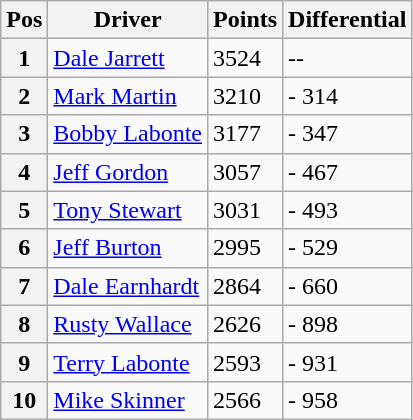<table class="wikitable">
<tr>
<th>Pos</th>
<th>Driver</th>
<th>Points</th>
<th>Differential</th>
</tr>
<tr>
<th>1</th>
<td><a href='#'>Dale Jarrett</a></td>
<td>3524</td>
<td>--</td>
</tr>
<tr>
<th>2</th>
<td><a href='#'>Mark Martin</a></td>
<td>3210</td>
<td>- 314</td>
</tr>
<tr>
<th>3</th>
<td><a href='#'>Bobby Labonte</a></td>
<td>3177</td>
<td>- 347</td>
</tr>
<tr>
<th>4</th>
<td><a href='#'>Jeff Gordon</a></td>
<td>3057</td>
<td>- 467</td>
</tr>
<tr>
<th>5</th>
<td><a href='#'>Tony Stewart</a></td>
<td>3031</td>
<td>- 493</td>
</tr>
<tr>
<th>6</th>
<td><a href='#'>Jeff Burton</a></td>
<td>2995</td>
<td>- 529</td>
</tr>
<tr>
<th>7</th>
<td><a href='#'>Dale Earnhardt</a></td>
<td>2864</td>
<td>- 660</td>
</tr>
<tr>
<th>8</th>
<td><a href='#'>Rusty Wallace</a></td>
<td>2626</td>
<td>- 898</td>
</tr>
<tr>
<th>9</th>
<td><a href='#'>Terry Labonte</a></td>
<td>2593</td>
<td>- 931</td>
</tr>
<tr>
<th>10</th>
<td><a href='#'>Mike Skinner</a></td>
<td>2566</td>
<td>- 958</td>
</tr>
</table>
